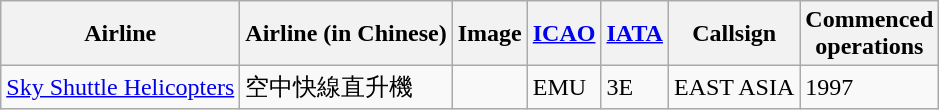<table class="wikitable sortable">
<tr valign="middle">
<th>Airline</th>
<th>Airline (in Chinese)</th>
<th>Image</th>
<th><a href='#'>ICAO</a></th>
<th><a href='#'>IATA</a></th>
<th>Callsign</th>
<th>Commenced<br>operations</th>
</tr>
<tr>
<td><a href='#'>Sky Shuttle Helicopters</a></td>
<td>空中快線直升機</td>
<td></td>
<td>EMU</td>
<td>3E</td>
<td>EAST ASIA</td>
<td>1997</td>
</tr>
</table>
